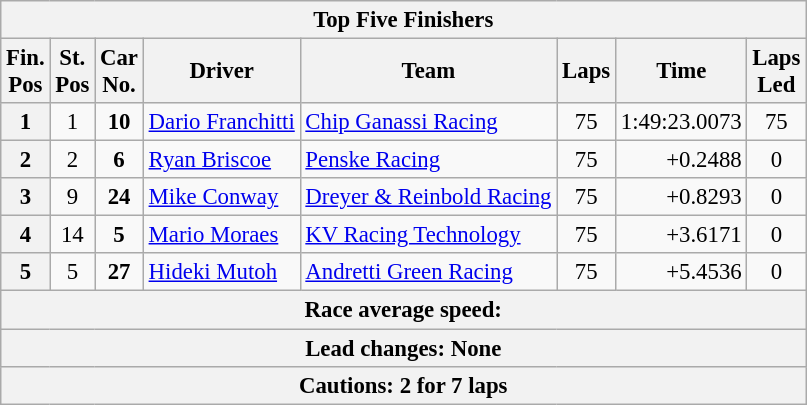<table class="wikitable" style="font-size:95%;text-align:center">
<tr>
<th colspan=9>Top Five Finishers</th>
</tr>
<tr>
<th>Fin.<br>Pos</th>
<th>St.<br>Pos</th>
<th>Car<br>No.</th>
<th>Driver</th>
<th>Team</th>
<th>Laps</th>
<th>Time</th>
<th>Laps<br>Led</th>
</tr>
<tr>
<th>1</th>
<td>1</td>
<td><strong>10</strong></td>
<td style="text-align:left"> <a href='#'>Dario Franchitti</a></td>
<td style="text-align:left"><a href='#'>Chip Ganassi Racing</a></td>
<td>75</td>
<td align=right>1:49:23.0073</td>
<td>75</td>
</tr>
<tr>
<th>2</th>
<td>2</td>
<td><strong>6</strong></td>
<td style="text-align:left"> <a href='#'>Ryan Briscoe</a></td>
<td style="text-align:left"><a href='#'>Penske Racing</a></td>
<td>75</td>
<td align=right>+0.2488</td>
<td>0</td>
</tr>
<tr>
<th>3</th>
<td>9</td>
<td><strong>24</strong></td>
<td style="text-align:left"> <a href='#'>Mike Conway</a> </td>
<td style="text-align:left"><a href='#'>Dreyer & Reinbold Racing</a></td>
<td>75</td>
<td align=right>+0.8293</td>
<td>0</td>
</tr>
<tr>
<th>4</th>
<td>14</td>
<td><strong>5</strong></td>
<td style="text-align:left"> <a href='#'>Mario Moraes</a></td>
<td style="text-align:left"><a href='#'>KV Racing Technology</a></td>
<td>75</td>
<td align=right>+3.6171</td>
<td>0</td>
</tr>
<tr>
<th>5</th>
<td>5</td>
<td><strong>27</strong></td>
<td style="text-align:left"> <a href='#'>Hideki Mutoh</a></td>
<td style="text-align:left"><a href='#'>Andretti Green Racing</a></td>
<td>75</td>
<td align=right>+5.4536</td>
<td>0</td>
</tr>
<tr>
<th colspan=9>Race average speed: </th>
</tr>
<tr>
<th colspan=9>Lead changes: None</th>
</tr>
<tr>
<th colspan=9>Cautions: 2 for 7 laps</th>
</tr>
</table>
